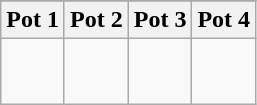<table class="wikitable">
<tr>
</tr>
<tr>
<th width=25%>Pot 1</th>
<th width=25%>Pot 2</th>
<th width=25%>Pot 3</th>
<th width=25%>Pot 4</th>
</tr>
<tr>
<td valign=top><br><strong></strong> <br>
<strong></strong></td>
<td valign=top><br> <br>
<strong></strong></td>
<td valign=top><br><strong></strong><br>
</td>
<td valign=top><br> <br>
</td>
</tr>
</table>
